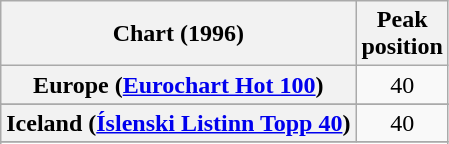<table class="wikitable sortable plainrowheaders" style="text-align:center">
<tr>
<th>Chart (1996)</th>
<th>Peak<br>position</th>
</tr>
<tr>
<th scope="row">Europe (<a href='#'>Eurochart Hot 100</a>)</th>
<td>40</td>
</tr>
<tr>
</tr>
<tr>
<th scope="row">Iceland (<a href='#'>Íslenski Listinn Topp 40</a>)</th>
<td>40</td>
</tr>
<tr>
</tr>
<tr>
</tr>
</table>
